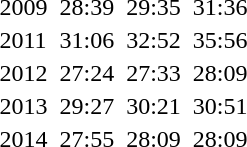<table>
<tr>
<td>2009</td>
<td></td>
<td>28:39</td>
<td></td>
<td>29:35</td>
<td></td>
<td>31:36</td>
</tr>
<tr>
<td>2011</td>
<td></td>
<td>31:06</td>
<td></td>
<td>32:52</td>
<td></td>
<td>35:56</td>
</tr>
<tr>
<td>2012</td>
<td></td>
<td>27:24</td>
<td></td>
<td>27:33</td>
<td></td>
<td>28:09</td>
</tr>
<tr>
<td>2013</td>
<td></td>
<td>29:27</td>
<td></td>
<td>30:21</td>
<td></td>
<td>30:51</td>
</tr>
<tr>
<td>2014</td>
<td></td>
<td>27:55</td>
<td></td>
<td>28:09</td>
<td></td>
<td>28:09</td>
</tr>
</table>
